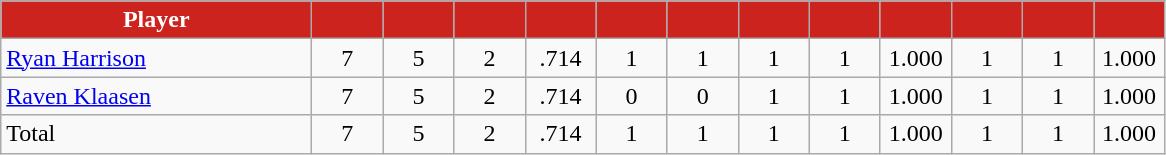<table class="wikitable" style="text-align:center">
<tr>
<th style="background:#CD231F; color:white" width="200px">Player</th>
<th style="background:#CD231F; color:white" width="40px"></th>
<th style="background:#CD231F; color:white" width="40px"></th>
<th style="background:#CD231F; color:white" width="40px"></th>
<th style="background:#CD231F; color:white" width="40px"></th>
<th style="background:#CD231F; color:white" width="40px"></th>
<th style="background:#CD231F; color:white" width="40px"></th>
<th style="background:#CD231F; color:white" width="40px"></th>
<th style="background:#CD231F; color:white" width="40px"></th>
<th style="background:#CD231F; color:white" width="40px"></th>
<th style="background:#CD231F; color:white" width="40px"></th>
<th style="background:#CD231F; color:white" width="40px"></th>
<th style="background:#CD231F; color:white" width="40px"></th>
</tr>
<tr>
<td style="text-align:left"><a href='#'>Ryan Harrison</a></td>
<td>7</td>
<td>5</td>
<td>2</td>
<td>.714</td>
<td>1</td>
<td>1</td>
<td>1</td>
<td>1</td>
<td>1.000</td>
<td>1</td>
<td>1</td>
<td>1.000</td>
</tr>
<tr>
<td style="text-align:left"><a href='#'>Raven Klaasen</a></td>
<td>7</td>
<td>5</td>
<td>2</td>
<td>.714</td>
<td>0</td>
<td>0</td>
<td>1</td>
<td>1</td>
<td>1.000</td>
<td>1</td>
<td>1</td>
<td>1.000</td>
</tr>
<tr>
<td style="text-align:left">Total</td>
<td>7</td>
<td>5</td>
<td>2</td>
<td>.714</td>
<td>1</td>
<td>1</td>
<td>1</td>
<td>1</td>
<td>1.000</td>
<td>1</td>
<td>1</td>
<td>1.000</td>
</tr>
</table>
